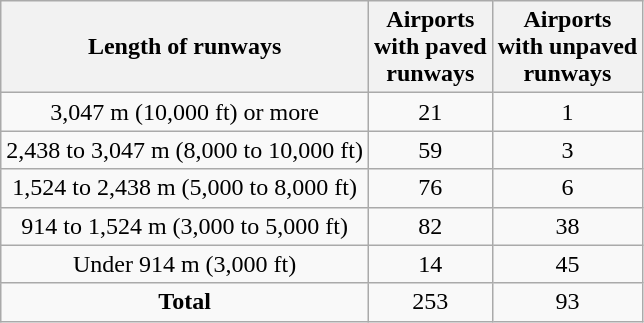<table class="wikitable">
<tr>
<th>Length of runways</th>
<th>Airports <br>with paved <br>runways</th>
<th>Airports <br>with unpaved <br>runways</th>
</tr>
<tr style="text-align:center;">
<td>3,047 m (10,000 ft) or more</td>
<td>21</td>
<td>1</td>
</tr>
<tr style="text-align:center;">
<td>2,438 to 3,047 m (8,000 to 10,000 ft)</td>
<td>59</td>
<td>3</td>
</tr>
<tr style="text-align:center;">
<td>1,524 to 2,438 m (5,000 to 8,000 ft)</td>
<td>76</td>
<td>6</td>
</tr>
<tr style="text-align:center;">
<td>914 to 1,524 m (3,000 to 5,000 ft)</td>
<td>82</td>
<td>38</td>
</tr>
<tr style="text-align:center;">
<td>Under 914 m (3,000 ft)</td>
<td>14</td>
<td>45</td>
</tr>
<tr style="text-align:center;">
<td><strong>Total</strong></td>
<td>253</td>
<td>93</td>
</tr>
</table>
